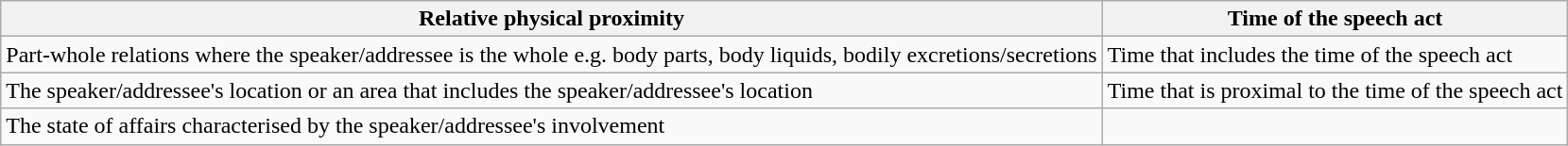<table class="wikitable">
<tr>
<th>Relative physical proximity</th>
<th>Time of the speech act</th>
</tr>
<tr>
<td>Part-whole relations where the speaker/addressee is the whole e.g. body parts, body liquids, bodily excretions/secretions</td>
<td>Time that includes the time of the speech act</td>
</tr>
<tr>
<td>The speaker/addressee's location or an area that includes the speaker/addressee's location</td>
<td>Time that is proximal to the time of the speech act</td>
</tr>
<tr>
<td>The state of affairs characterised by the speaker/addressee's involvement</td>
<td></td>
</tr>
</table>
